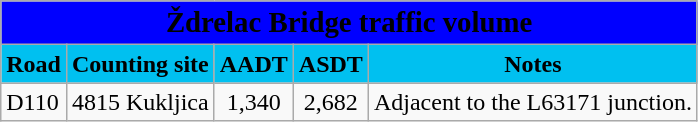<table class="wikitable">
<tr>
<td colspan=5 bgcolor=blue align=center style=margin-top:15><span><big><strong>Ždrelac Bridge traffic volume</strong></big></span></td>
</tr>
<tr>
<td align=center bgcolor=00c0f0><strong>Road</strong></td>
<td align=center bgcolor=00c0f0><strong>Counting site</strong></td>
<td align=center bgcolor=00c0f0><strong>AADT</strong></td>
<td align=center bgcolor=00c0f0><strong>ASDT</strong></td>
<td align=center bgcolor=00c0f0><strong>Notes</strong></td>
</tr>
<tr>
<td> D110</td>
<td>4815 Kukljica</td>
<td align=center>1,340</td>
<td align=center>2,682</td>
<td>Adjacent to the L63171 junction.</td>
</tr>
</table>
